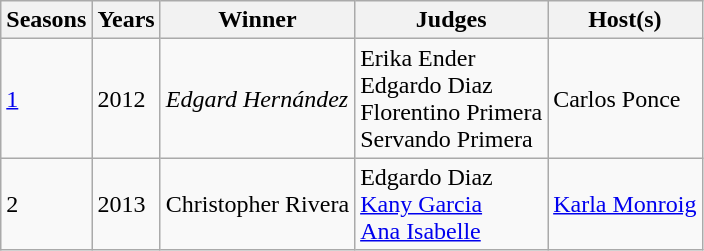<table class="wikitable">
<tr>
<th>Seasons</th>
<th>Years</th>
<th>Winner</th>
<th>Judges</th>
<th>Host(s)</th>
</tr>
<tr>
<td><a href='#'>1</a></td>
<td>2012</td>
<td><em>Edgard Hernández</em></td>
<td>Erika Ender<br> Edgardo Diaz<br> Florentino Primera <br> Servando Primera</td>
<td>Carlos Ponce</td>
</tr>
<tr>
<td>2</td>
<td>2013</td>
<td>Christopher Rivera</td>
<td>Edgardo Diaz <br> <a href='#'>Kany Garcia</a> <br> <a href='#'>Ana Isabelle</a></td>
<td><a href='#'>Karla Monroig</a></td>
</tr>
</table>
